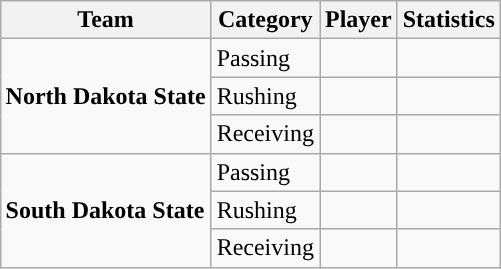<table class="wikitable" style="float: right;">
<tr>
<th>Team</th>
<th>Category</th>
<th>Player</th>
<th>Statistics</th>
</tr>
<tr>
<td rowspan=3><strong>North Dakota State</strong></td>
<td>Passing</td>
<td></td>
<td></td>
</tr>
<tr>
<td>Rushing</td>
<td></td>
<td></td>
</tr>
<tr>
<td>Receiving</td>
<td></td>
<td></td>
</tr>
<tr>
<td rowspan=3><strong>South Dakota State</strong></td>
<td>Passing</td>
<td></td>
<td></td>
</tr>
<tr>
<td>Rushing</td>
<td></td>
<td></td>
</tr>
<tr>
<td>Receiving</td>
<td></td>
<td></td>
</tr>
</table>
